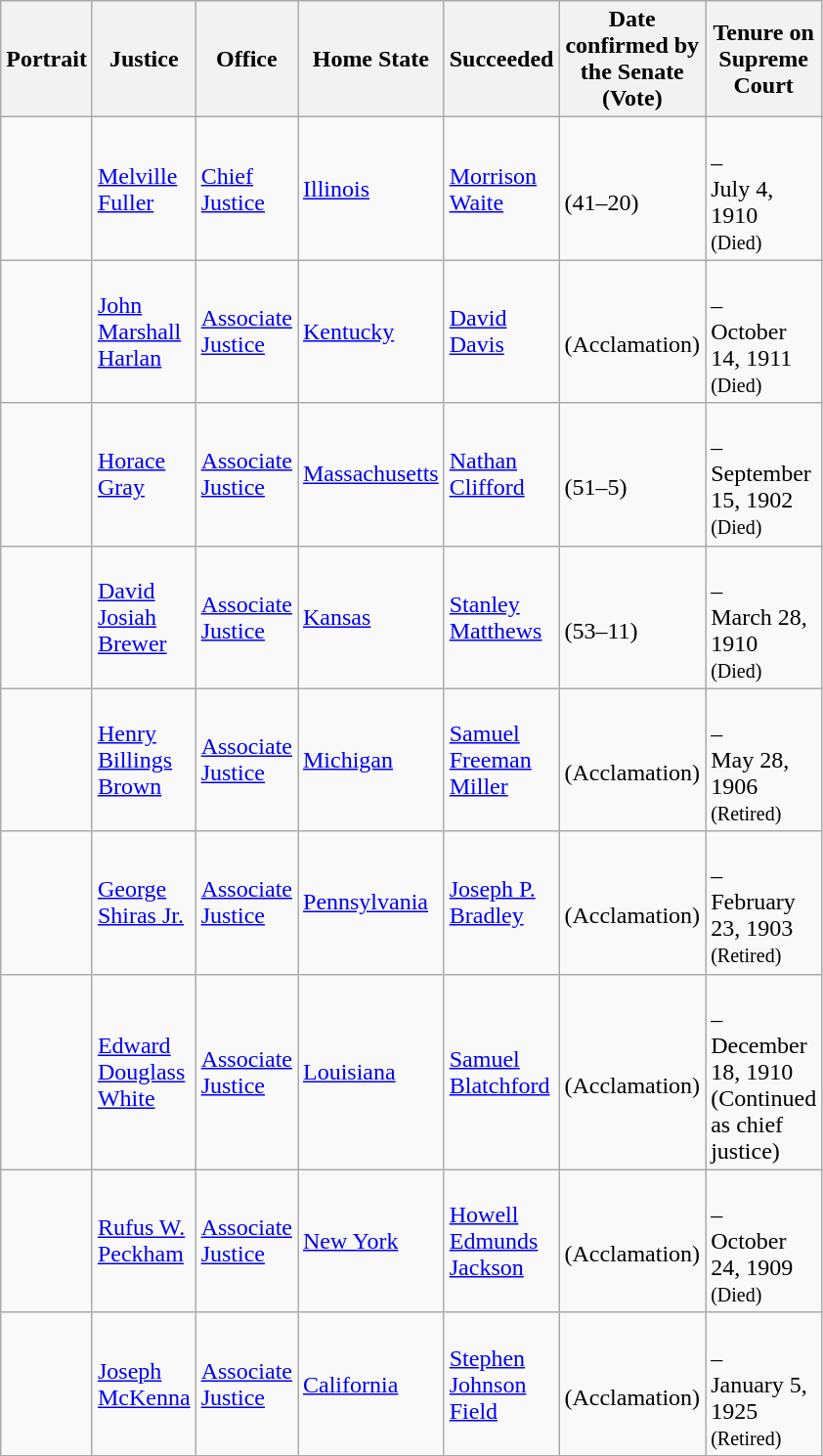<table class="wikitable sortable">
<tr>
<th scope="col" style="width: 10px;">Portrait</th>
<th scope="col" style="width: 10px;">Justice</th>
<th scope="col" style="width: 10px;">Office</th>
<th scope="col" style="width: 10px;">Home State</th>
<th scope="col" style="width: 10px;">Succeeded</th>
<th scope="col" style="width: 10px;">Date confirmed by the Senate<br>(Vote)</th>
<th scope="col" style="width: 10px;">Tenure on Supreme Court</th>
</tr>
<tr>
<td></td>
<td><a href='#'>Melville Fuller</a></td>
<td><a href='#'>Chief Justice</a></td>
<td><a href='#'>Illinois</a></td>
<td><a href='#'>Morrison Waite</a></td>
<td><br>(41–20)</td>
<td><br>–<br>July 4, 1910<br><small>(Died)</small></td>
</tr>
<tr>
<td></td>
<td><a href='#'>John Marshall Harlan</a></td>
<td><a href='#'>Associate Justice</a></td>
<td><a href='#'>Kentucky</a></td>
<td><a href='#'>David Davis</a></td>
<td><br>(Acclamation)</td>
<td><br>–<br>October 14, 1911<br><small>(Died)</small></td>
</tr>
<tr>
<td></td>
<td><a href='#'>Horace Gray</a></td>
<td><a href='#'>Associate Justice</a></td>
<td><a href='#'>Massachusetts</a></td>
<td><a href='#'>Nathan Clifford</a></td>
<td><br>(51–5)</td>
<td><br>–<br>September 15, 1902<br><small>(Died)</small></td>
</tr>
<tr>
<td></td>
<td><a href='#'>David Josiah Brewer</a></td>
<td><a href='#'>Associate Justice</a></td>
<td><a href='#'>Kansas</a></td>
<td><a href='#'>Stanley Matthews</a></td>
<td><br>(53–11)</td>
<td><br>–<br>March 28, 1910<br><small>(Died)</small></td>
</tr>
<tr>
<td></td>
<td><a href='#'>Henry Billings Brown</a></td>
<td><a href='#'>Associate Justice</a></td>
<td><a href='#'>Michigan</a></td>
<td><a href='#'>Samuel Freeman Miller</a></td>
<td><br>(Acclamation)</td>
<td><br>–<br>May 28, 1906<br><small>(Retired)</small></td>
</tr>
<tr>
<td></td>
<td><a href='#'>George Shiras Jr.</a></td>
<td><a href='#'>Associate Justice</a></td>
<td><a href='#'>Pennsylvania</a></td>
<td><a href='#'>Joseph P. Bradley</a></td>
<td><br>(Acclamation)</td>
<td><br>–<br>February 23, 1903<br><small>(Retired)</small></td>
</tr>
<tr>
<td></td>
<td><a href='#'>Edward Douglass White</a></td>
<td><a href='#'>Associate Justice</a></td>
<td><a href='#'>Louisiana</a></td>
<td><a href='#'>Samuel Blatchford</a></td>
<td><br>(Acclamation)</td>
<td><br>–<br>December 18, 1910<br>(Continued as chief justice)</td>
</tr>
<tr>
<td></td>
<td><a href='#'>Rufus W. Peckham</a></td>
<td><a href='#'>Associate Justice</a></td>
<td><a href='#'>New York</a></td>
<td><a href='#'>Howell Edmunds Jackson</a></td>
<td><br>(Acclamation)</td>
<td><br>–<br>October 24, 1909<br><small>(Died)</small></td>
</tr>
<tr>
<td></td>
<td><a href='#'>Joseph McKenna</a></td>
<td><a href='#'>Associate Justice</a></td>
<td><a href='#'>California</a></td>
<td><a href='#'>Stephen Johnson Field</a></td>
<td><br>(Acclamation)</td>
<td><br>–<br>January 5, 1925<br><small>(Retired)</small></td>
</tr>
<tr>
</tr>
</table>
